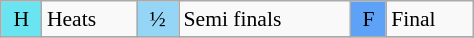<table class="wikitable" style="margin:0.5em auto; font-size:90%;position:relative;" width=25%;>
<tr>
<td bgcolor="#6be4f2" align=center>H</td>
<td>Heats</td>
<td bgcolor="#95d6f7" align=center>½</td>
<td>Semi finals</td>
<td bgcolor="#5ea2f7" align=center>F</td>
<td>Final</td>
</tr>
<tr>
</tr>
</table>
